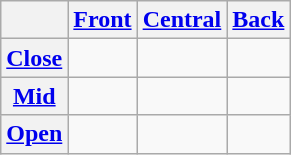<table class="wikitable" style="text-align:center">
<tr>
<th></th>
<th><a href='#'>Front</a></th>
<th><a href='#'>Central</a></th>
<th><a href='#'>Back</a></th>
</tr>
<tr style="text-align:center;">
<th><a href='#'>Close</a></th>
<td></td>
<td></td>
<td></td>
</tr>
<tr>
<th><a href='#'>Mid</a></th>
<td></td>
<td></td>
<td></td>
</tr>
<tr style="text-align:center;">
<th><a href='#'>Open</a></th>
<td></td>
<td></td>
<td></td>
</tr>
</table>
